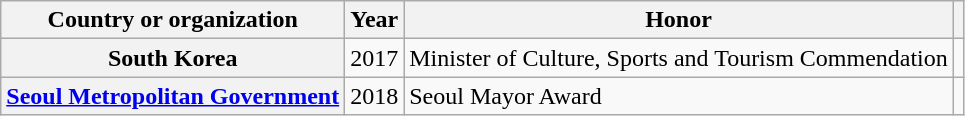<table class="wikitable plainrowheaders sortable">
<tr>
<th scope="col">Country or organization</th>
<th scope="col">Year</th>
<th scope="col">Honor</th>
<th scope="col" class="unsortable"></th>
</tr>
<tr>
<th scope="row">South Korea</th>
<td style="text-align:center">2017</td>
<td>Minister of Culture, Sports and Tourism Commendation</td>
<td style="text-align:center"></td>
</tr>
<tr>
<th scope="row"><a href='#'>Seoul Metropolitan Government</a></th>
<td style="text-align:center">2018</td>
<td>Seoul Mayor Award</td>
<td style="text-align:center"></td>
</tr>
</table>
